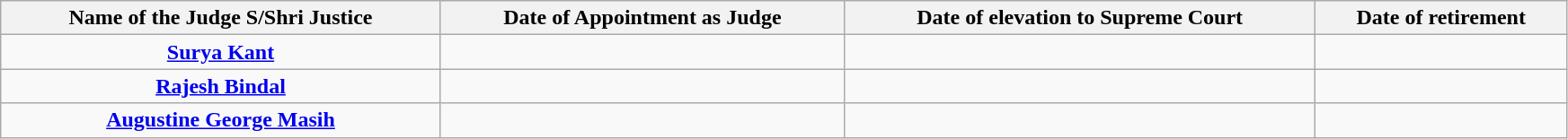<table class="wikitable sortable static-row-numbers static-row-header" style="text-align:center" width="92%">
<tr>
<th>Name of the Judge S/Shri Justice</th>
<th>Date of Appointment as Judge</th>
<th>Date of elevation to Supreme Court</th>
<th>Date of retirement</th>
</tr>
<tr>
<td><a href='#'><strong>Surya Kant</strong></a></td>
<td></td>
<td></td>
<td></td>
</tr>
<tr>
<td><strong><a href='#'>Rajesh Bindal</a></strong></td>
<td></td>
<td></td>
<td></td>
</tr>
<tr>
<td><strong><a href='#'>Augustine George Masih</a></strong></td>
<td></td>
<td></td>
<td></td>
</tr>
</table>
